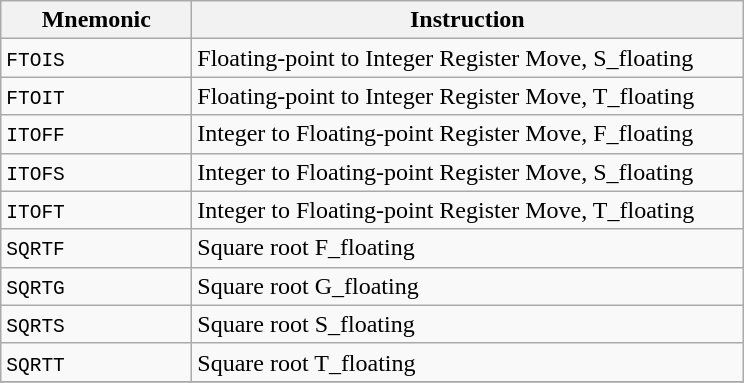<table class="wikitable">
<tr>
<th width="120">Mnemonic</th>
<th width="360">Instruction</th>
</tr>
<tr>
<td><code>FTOIS</code></td>
<td>Floating-point to Integer Register Move, S_floating</td>
</tr>
<tr>
<td><code>FTOIT</code></td>
<td>Floating-point to Integer Register Move, T_floating</td>
</tr>
<tr>
<td><code>ITOFF</code></td>
<td>Integer to Floating-point Register Move, F_floating</td>
</tr>
<tr>
<td><code>ITOFS</code></td>
<td>Integer to Floating-point Register Move, S_floating</td>
</tr>
<tr>
<td><code>ITOFT</code></td>
<td>Integer to Floating-point Register Move, T_floating</td>
</tr>
<tr>
<td><code>SQRTF</code></td>
<td>Square root F_floating</td>
</tr>
<tr>
<td><code>SQRTG</code></td>
<td>Square root G_floating</td>
</tr>
<tr>
<td><code>SQRTS</code></td>
<td>Square root S_floating</td>
</tr>
<tr>
<td><code>SQRTT</code></td>
<td>Square root T_floating</td>
</tr>
<tr>
</tr>
</table>
